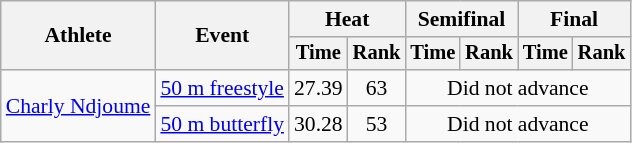<table class=wikitable style=font-size:90%>
<tr>
<th rowspan=2>Athlete</th>
<th rowspan=2>Event</th>
<th colspan=2>Heat</th>
<th colspan=2>Semifinal</th>
<th colspan=2>Final</th>
</tr>
<tr style=font-size:95%>
<th>Time</th>
<th>Rank</th>
<th>Time</th>
<th>Rank</th>
<th>Time</th>
<th>Rank</th>
</tr>
<tr align=center>
<td rowspan="2" align="left"><a href='#'>Charly Ndjoume</a></td>
<td align=left rowspan="1"><a href='#'>50 m freestyle</a></td>
<td>27.39</td>
<td>63</td>
<td colspan="4">Did not advance</td>
</tr>
<tr align=center>
<td align=left rowspan="1"><a href='#'>50 m butterfly</a></td>
<td>30.28</td>
<td>53</td>
<td colspan=4>Did not advance</td>
</tr>
</table>
